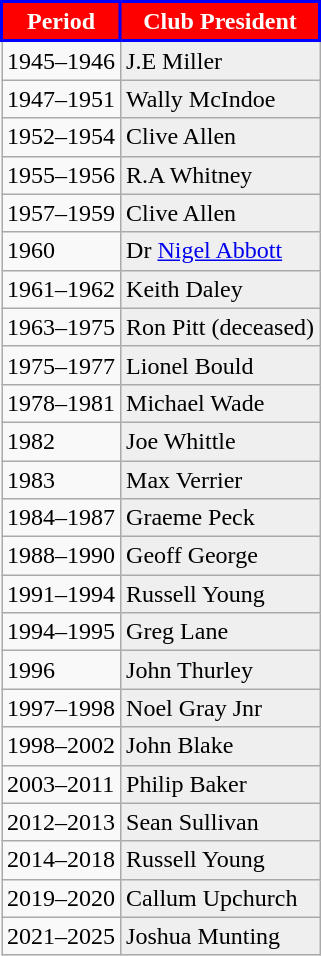<table class="wikitable sortable">
<tr>
<th style="background:#FF0000; color:#FFFFFF; border:2px solid #0000FF;" scope="col">Period</th>
<th style="background:#FF0000; color:#FFFFFF; border:2px solid #0000FF;" scope="col">Club President</th>
</tr>
<tr>
<td>1945–1946</td>
<td style="background:#efefef;"> J.E Miller</td>
</tr>
<tr>
<td>1947–1951</td>
<td style="background:#efefef;"> Wally McIndoe</td>
</tr>
<tr>
<td>1952–1954</td>
<td style="background:#efefef;"> Clive Allen</td>
</tr>
<tr>
<td>1955–1956</td>
<td style="background:#efefef;"> R.A Whitney</td>
</tr>
<tr>
<td>1957–1959</td>
<td style="background:#efefef;"> Clive Allen</td>
</tr>
<tr>
<td>1960</td>
<td style="background:#efefef;"> Dr <a href='#'>Nigel Abbott</a></td>
</tr>
<tr>
<td>1961–1962</td>
<td style="background:#efefef;"> Keith Daley</td>
</tr>
<tr>
<td>1963–1975</td>
<td style="background:#efefef;"> Ron Pitt (deceased)</td>
</tr>
<tr>
<td>1975–1977</td>
<td style="background:#efefef;"> Lionel Bould</td>
</tr>
<tr>
<td>1978–1981</td>
<td style="background:#efefef;"> Michael Wade</td>
</tr>
<tr>
<td>1982</td>
<td style="background:#efefef;"> Joe Whittle</td>
</tr>
<tr>
<td>1983</td>
<td style="background:#efefef;"> Max Verrier</td>
</tr>
<tr>
<td>1984–1987</td>
<td style="background:#efefef;"> Graeme Peck</td>
</tr>
<tr>
<td>1988–1990</td>
<td style="background:#efefef;"> Geoff George</td>
</tr>
<tr>
<td>1991–1994</td>
<td style="background:#efefef;"> Russell Young</td>
</tr>
<tr>
<td>1994–1995</td>
<td style="background:#efefef;"> Greg Lane</td>
</tr>
<tr>
<td>1996</td>
<td style="background:#efefef;"> John Thurley</td>
</tr>
<tr>
<td>1997–1998</td>
<td style="background:#efefef;"> Noel Gray Jnr</td>
</tr>
<tr>
<td>1998–2002</td>
<td style="background:#efefef;"> John Blake</td>
</tr>
<tr>
<td>2003–2011</td>
<td style="background:#efefef;"> Philip Baker</td>
</tr>
<tr>
<td>2012–2013</td>
<td style="background:#efefef;"> Sean Sullivan</td>
</tr>
<tr>
<td>2014–2018</td>
<td style="background:#efefef;"> Russell Young</td>
</tr>
<tr>
<td>2019–2020</td>
<td style="background:#efefef;"> Callum Upchurch</td>
</tr>
<tr>
<td>2021–2025</td>
<td style="background:#efefef;"> Joshua Munting</td>
</tr>
</table>
